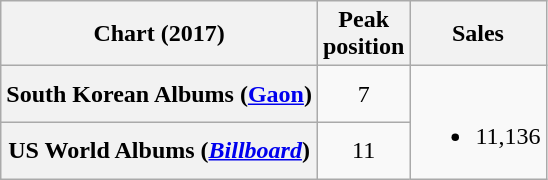<table class="wikitable plainrowheaders" style="text-align:center">
<tr>
<th scope="col">Chart (2017)</th>
<th scope="col">Peak<br>position</th>
<th>Sales</th>
</tr>
<tr>
<th scope="row">South Korean Albums (<a href='#'>Gaon</a>)</th>
<td>7</td>
<td rowspan="2"><br><ul><li>11,136</li></ul></td>
</tr>
<tr>
<th scope="row">US World Albums (<em><a href='#'>Billboard</a></em>)</th>
<td>11</td>
</tr>
</table>
